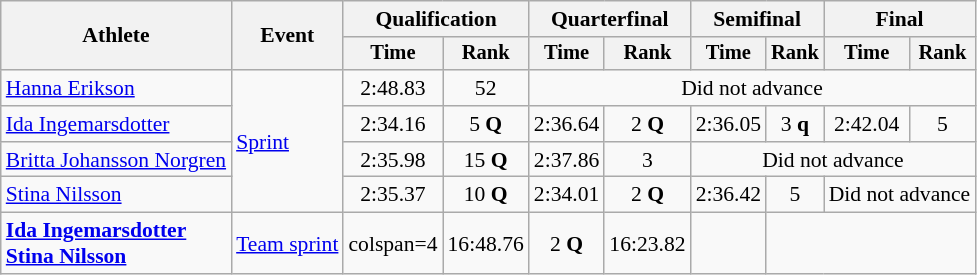<table class="wikitable" style="font-size:90%">
<tr>
<th rowspan="2">Athlete</th>
<th rowspan="2">Event</th>
<th colspan="2">Qualification</th>
<th colspan="2">Quarterfinal</th>
<th colspan="2">Semifinal</th>
<th colspan="2">Final</th>
</tr>
<tr style="font-size:95%">
<th>Time</th>
<th>Rank</th>
<th>Time</th>
<th>Rank</th>
<th>Time</th>
<th>Rank</th>
<th>Time</th>
<th>Rank</th>
</tr>
<tr align=center>
<td align=left><a href='#'>Hanna Erikson</a></td>
<td align=left rowspan=4><a href='#'>Sprint</a></td>
<td>2:48.83</td>
<td>52</td>
<td colspan=6>Did not advance</td>
</tr>
<tr align=center>
<td align=left><a href='#'>Ida Ingemarsdotter</a></td>
<td>2:34.16</td>
<td>5 <strong>Q</strong></td>
<td>2:36.64</td>
<td>2 <strong>Q</strong></td>
<td>2:36.05</td>
<td>3 <strong>q</strong></td>
<td>2:42.04</td>
<td>5</td>
</tr>
<tr align=center>
<td align=left><a href='#'>Britta Johansson Norgren</a></td>
<td>2:35.98</td>
<td>15 <strong>Q</strong></td>
<td>2:37.86</td>
<td>3</td>
<td colspan=4>Did not advance</td>
</tr>
<tr align=center>
<td align=left><a href='#'>Stina Nilsson</a></td>
<td>2:35.37</td>
<td>10 <strong>Q</strong></td>
<td>2:34.01</td>
<td>2 <strong>Q</strong></td>
<td>2:36.42</td>
<td>5</td>
<td colspan=2>Did not advance</td>
</tr>
<tr align=center>
<td align=left><strong><a href='#'>Ida Ingemarsdotter</a><br><a href='#'>Stina Nilsson</a></strong></td>
<td align=left><a href='#'>Team sprint</a></td>
<td>colspan=4 </td>
<td>16:48.76</td>
<td>2 <strong>Q</strong></td>
<td>16:23.82</td>
<td></td>
</tr>
</table>
